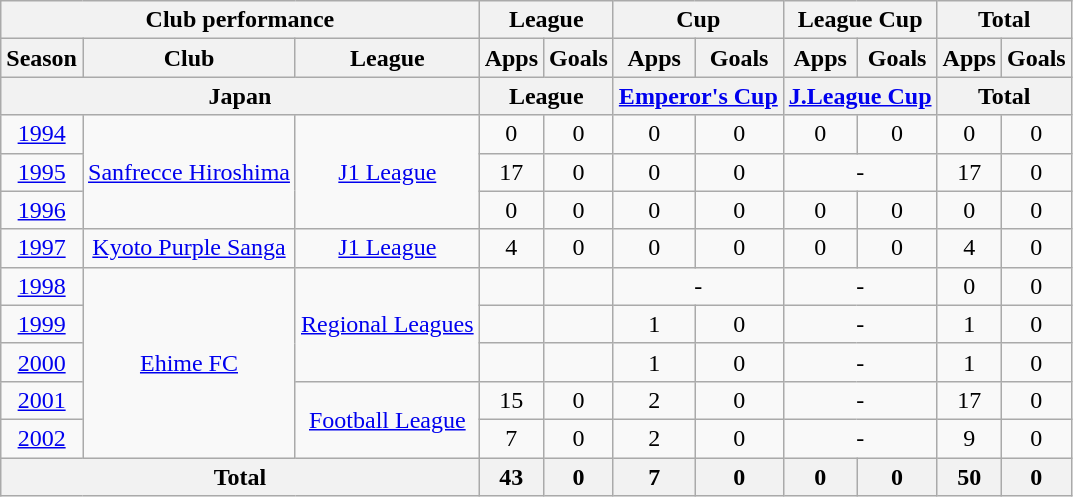<table class="wikitable" style="text-align:center;">
<tr>
<th colspan=3>Club performance</th>
<th colspan=2>League</th>
<th colspan=2>Cup</th>
<th colspan=2>League Cup</th>
<th colspan=2>Total</th>
</tr>
<tr>
<th>Season</th>
<th>Club</th>
<th>League</th>
<th>Apps</th>
<th>Goals</th>
<th>Apps</th>
<th>Goals</th>
<th>Apps</th>
<th>Goals</th>
<th>Apps</th>
<th>Goals</th>
</tr>
<tr>
<th colspan=3>Japan</th>
<th colspan=2>League</th>
<th colspan=2><a href='#'>Emperor's Cup</a></th>
<th colspan=2><a href='#'>J.League Cup</a></th>
<th colspan=2>Total</th>
</tr>
<tr>
<td><a href='#'>1994</a></td>
<td rowspan="3"><a href='#'>Sanfrecce Hiroshima</a></td>
<td rowspan="3"><a href='#'>J1 League</a></td>
<td>0</td>
<td>0</td>
<td>0</td>
<td>0</td>
<td>0</td>
<td>0</td>
<td>0</td>
<td>0</td>
</tr>
<tr>
<td><a href='#'>1995</a></td>
<td>17</td>
<td>0</td>
<td>0</td>
<td>0</td>
<td colspan="2">-</td>
<td>17</td>
<td>0</td>
</tr>
<tr>
<td><a href='#'>1996</a></td>
<td>0</td>
<td>0</td>
<td>0</td>
<td>0</td>
<td>0</td>
<td>0</td>
<td>0</td>
<td>0</td>
</tr>
<tr>
<td><a href='#'>1997</a></td>
<td><a href='#'>Kyoto Purple Sanga</a></td>
<td><a href='#'>J1 League</a></td>
<td>4</td>
<td>0</td>
<td>0</td>
<td>0</td>
<td>0</td>
<td>0</td>
<td>4</td>
<td>0</td>
</tr>
<tr>
<td><a href='#'>1998</a></td>
<td rowspan="5"><a href='#'>Ehime FC</a></td>
<td rowspan="3"><a href='#'>Regional Leagues</a></td>
<td></td>
<td></td>
<td colspan="2">-</td>
<td colspan="2">-</td>
<td>0</td>
<td>0</td>
</tr>
<tr>
<td><a href='#'>1999</a></td>
<td></td>
<td></td>
<td>1</td>
<td>0</td>
<td colspan="2">-</td>
<td>1</td>
<td>0</td>
</tr>
<tr>
<td><a href='#'>2000</a></td>
<td></td>
<td></td>
<td>1</td>
<td>0</td>
<td colspan="2">-</td>
<td>1</td>
<td>0</td>
</tr>
<tr>
<td><a href='#'>2001</a></td>
<td rowspan="2"><a href='#'>Football League</a></td>
<td>15</td>
<td>0</td>
<td>2</td>
<td>0</td>
<td colspan="2">-</td>
<td>17</td>
<td>0</td>
</tr>
<tr>
<td><a href='#'>2002</a></td>
<td>7</td>
<td>0</td>
<td>2</td>
<td>0</td>
<td colspan="2">-</td>
<td>9</td>
<td>0</td>
</tr>
<tr>
<th colspan=3>Total</th>
<th>43</th>
<th>0</th>
<th>7</th>
<th>0</th>
<th>0</th>
<th>0</th>
<th>50</th>
<th>0</th>
</tr>
</table>
